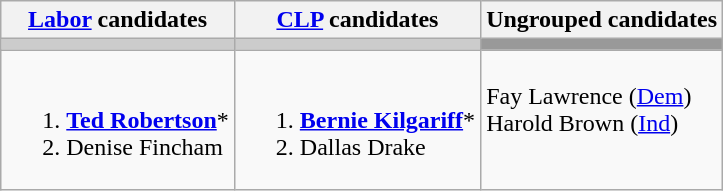<table class="wikitable">
<tr>
<th><a href='#'>Labor</a> candidates</th>
<th><a href='#'>CLP</a> candidates</th>
<th>Ungrouped candidates</th>
</tr>
<tr bgcolor="#cccccc">
<td></td>
<td></td>
<td bgcolor="#999999"></td>
</tr>
<tr>
<td><br><ol><li><strong><a href='#'>Ted Robertson</a></strong>*</li><li>Denise Fincham</li></ol></td>
<td><br><ol><li><strong><a href='#'>Bernie Kilgariff</a></strong>*</li><li>Dallas Drake</li></ol></td>
<td valign=top><br>Fay Lawrence (<a href='#'>Dem</a>)<br>
Harold Brown (<a href='#'>Ind</a>)</td>
</tr>
</table>
